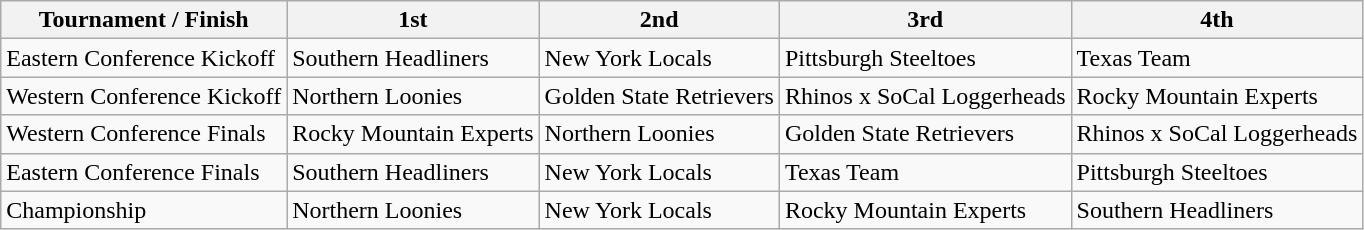<table class="wikitable">
<tr>
<th>Tournament / Finish</th>
<th>1st</th>
<th>2nd</th>
<th>3rd</th>
<th>4th</th>
</tr>
<tr>
<td>Eastern Conference Kickoff</td>
<td>Southern Headliners</td>
<td>New York Locals</td>
<td>Pittsburgh Steeltoes</td>
<td>Texas Team</td>
</tr>
<tr>
<td>Western Conference Kickoff</td>
<td>Northern Loonies</td>
<td>Golden State Retrievers</td>
<td>Rhinos x SoCal Loggerheads</td>
<td>Rocky Mountain Experts</td>
</tr>
<tr>
<td>Western Conference Finals</td>
<td>Rocky Mountain Experts</td>
<td>Northern Loonies</td>
<td>Golden State Retrievers</td>
<td>Rhinos x SoCal Loggerheads</td>
</tr>
<tr>
<td>Eastern Conference Finals</td>
<td>Southern Headliners</td>
<td>New York Locals</td>
<td>Texas Team</td>
<td>Pittsburgh Steeltoes</td>
</tr>
<tr>
<td>Championship</td>
<td>Northern Loonies</td>
<td>New York Locals</td>
<td>Rocky Mountain Experts</td>
<td>Southern Headliners</td>
</tr>
</table>
